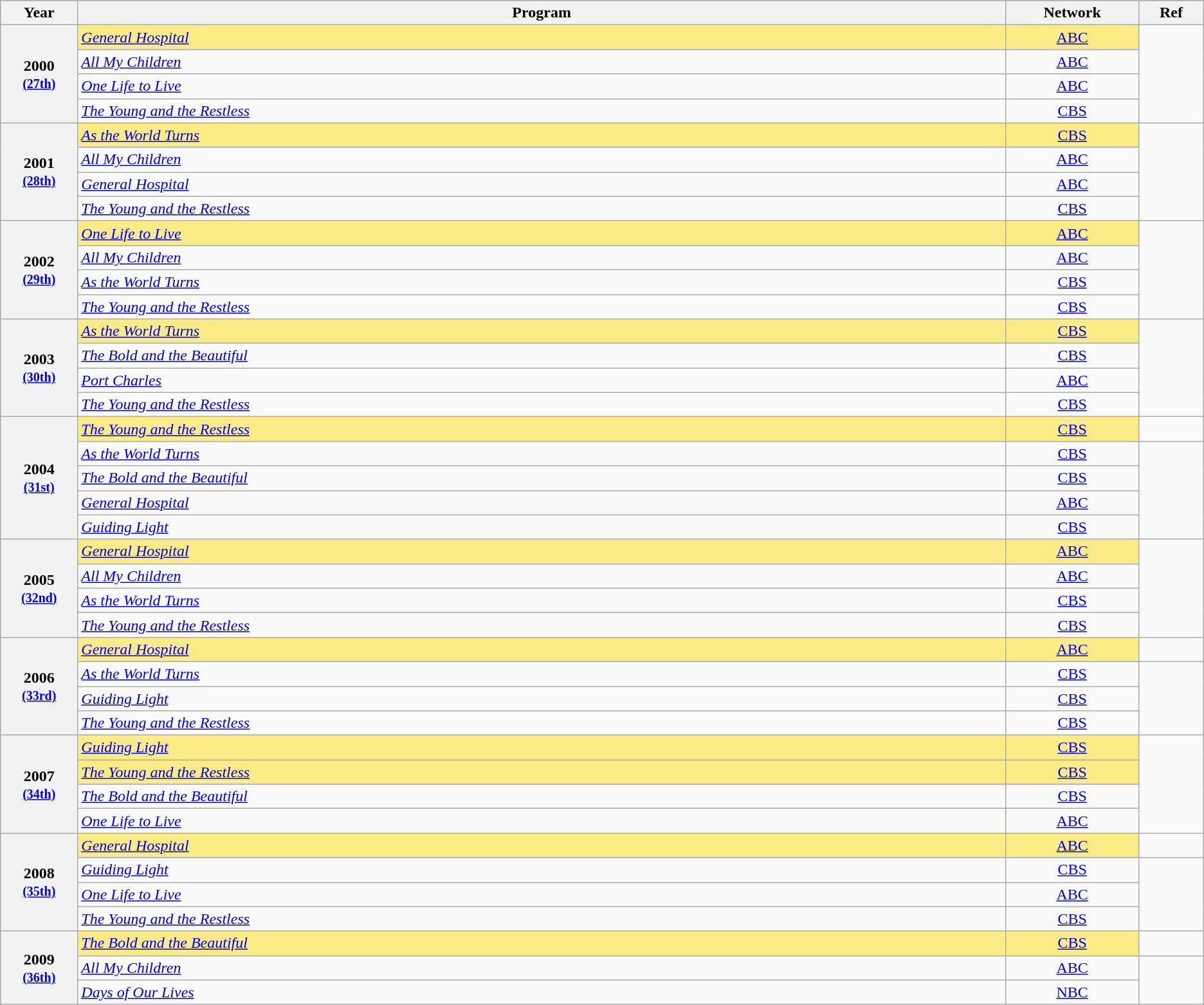<table class="wikitable sortable" style="text-align:center;">
<tr style="background:#bebebe;">
<th scope="col" style="width:1%;">Year</th>
<th scope="col" style="width:20%;">Program</th>
<th scope="col" style="width:2%;">Network</th>
<th scope="col" style="width:1%;" class="unsortable">Ref</th>
</tr>
<tr>
<th scope="row" rowspan=4>2000 <br><small><a href='#'>(27th)</a></small></th>
<td style="background:#FAEB86;text-align:left;"><em><a href='#'>General Hospital</a></em></td>
<td style="background:#FAEB86"><a href='#'>ABC</a></td>
<td rowspan=4></td>
</tr>
<tr>
<td style="text-align:left"><em><a href='#'>All My Children</a></em></td>
<td><a href='#'>ABC</a></td>
</tr>
<tr>
<td style="text-align:left"><em><a href='#'>One Life to Live</a></em></td>
<td><a href='#'>ABC</a></td>
</tr>
<tr>
<td style="text-align:left"><em><a href='#'>The Young and the Restless</a></em></td>
<td><a href='#'>CBS</a></td>
</tr>
<tr>
<th scope="row" rowspan=4>2001 <br><small><a href='#'>(28th)</a></small></th>
<td style="background:#FAEB86;text-align:left;"><em><a href='#'>As the World Turns</a></em></td>
<td style="background:#FAEB86"><a href='#'>CBS</a></td>
<td rowspan=4></td>
</tr>
<tr>
<td style="text-align:left"><em><a href='#'>All My Children</a></em></td>
<td><a href='#'>ABC</a></td>
</tr>
<tr>
<td style="text-align:left"><em><a href='#'>General Hospital</a></em></td>
<td><a href='#'>ABC</a></td>
</tr>
<tr>
<td style="text-align:left"><em><a href='#'>The Young and the Restless</a></em></td>
<td><a href='#'>CBS</a></td>
</tr>
<tr>
<th scope="row" rowspan=4>2002 <br><small><a href='#'>(29th)</a></small></th>
<td style="background:#FAEB86;text-align:left;"><em><a href='#'>One Life to Live</a></em></td>
<td style="background:#FAEB86"><a href='#'>ABC</a></td>
<td rowspan=4></td>
</tr>
<tr>
<td style="text-align:left"><em><a href='#'>All My Children</a></em></td>
<td><a href='#'>ABC</a></td>
</tr>
<tr>
<td style="text-align:left"><em><a href='#'>As the World Turns</a></em></td>
<td><a href='#'>CBS</a></td>
</tr>
<tr>
<td style="text-align:left"><em><a href='#'>The Young and the Restless</a></em></td>
<td><a href='#'>CBS</a></td>
</tr>
<tr>
<th scope="row" rowspan=4>2003 <br><small><a href='#'>(30th)</a></small></th>
<td style="background:#FAEB86;text-align:left;"><em><a href='#'>As the World Turns</a></em></td>
<td style="background:#FAEB86"><a href='#'>CBS</a></td>
<td rowspan=4></td>
</tr>
<tr>
<td style="text-align:left"><em><a href='#'>The Bold and the Beautiful</a></em></td>
<td><a href='#'>CBS</a></td>
</tr>
<tr>
<td style="text-align:left"><em><a href='#'>Port Charles</a></em></td>
<td><a href='#'>ABC</a></td>
</tr>
<tr>
<td style="text-align:left"><em><a href='#'>The Young and the Restless</a></em></td>
<td><a href='#'>CBS</a></td>
</tr>
<tr>
<th scope="row" rowspan=5>2004 <br><small><a href='#'>(31st)</a></small></th>
<td style="background:#FAEB86;text-align:left;"><em><a href='#'>The Young and the Restless</a></em></td>
<td style="background:#FAEB86"><a href='#'>CBS</a></td>
<td></td>
</tr>
<tr>
<td style="text-align:left"><em><a href='#'>As the World Turns</a></em></td>
<td><a href='#'>CBS</a></td>
<td rowspan=4></td>
</tr>
<tr>
<td style="text-align:left"><em><a href='#'>The Bold and the Beautiful</a></em></td>
<td><a href='#'>CBS</a></td>
</tr>
<tr>
<td style="text-align:left"><em><a href='#'>General Hospital</a></em></td>
<td><a href='#'>ABC</a></td>
</tr>
<tr>
<td style="text-align:left"><em><a href='#'>Guiding Light</a></em></td>
<td><a href='#'>CBS</a></td>
</tr>
<tr>
<th scope="row" rowspan=4>2005 <br><small><a href='#'>(32nd)</a></small></th>
<td style="background:#FAEB86;text-align:left;"><em><a href='#'>General Hospital</a></em></td>
<td style="background:#FAEB86"><a href='#'>ABC</a></td>
<td rowspan=4></td>
</tr>
<tr>
<td style="text-align:left"><em><a href='#'>All My Children</a></em></td>
<td><a href='#'>ABC</a></td>
</tr>
<tr>
<td style="text-align:left"><em><a href='#'>As the World Turns</a></em></td>
<td><a href='#'>CBS</a></td>
</tr>
<tr>
<td style="text-align:left"><em><a href='#'>The Young and the Restless</a></em></td>
<td><a href='#'>CBS</a></td>
</tr>
<tr>
<th scope="row" rowspan=4>2006 <br><small><a href='#'>(33rd)</a></small></th>
<td style="background:#FAEB86;text-align:left;"><em><a href='#'>General Hospital</a></em></td>
<td style="background:#FAEB86"><a href='#'>ABC</a></td>
<td></td>
</tr>
<tr>
<td style="text-align:left"><em><a href='#'>As the World Turns</a></em></td>
<td><a href='#'>CBS</a></td>
<td rowspan=3></td>
</tr>
<tr>
<td style="text-align:left"><em><a href='#'>Guiding Light</a></em></td>
<td><a href='#'>CBS</a></td>
</tr>
<tr>
<td style="text-align:left"><em><a href='#'>The Young and the Restless</a></em></td>
<td><a href='#'>CBS</a></td>
</tr>
<tr>
<th scope="row" rowspan=4>2007 <br><small><a href='#'>(34th)</a></small></th>
<td style="background:#FAEB86;text-align:left;"><em><a href='#'>Guiding Light</a></em></td>
<td style="background:#FAEB86"><a href='#'>CBS</a></td>
<td rowspan=4></td>
</tr>
<tr>
<td style="background:#FAEB86;text-align:left;"><em><a href='#'>The Young and the Restless</a></em></td>
<td style="background:#FAEB86"><a href='#'>CBS</a></td>
</tr>
<tr>
<td style="text-align:left"><em><a href='#'>The Bold and the Beautiful</a></em></td>
<td><a href='#'>CBS</a></td>
</tr>
<tr>
<td style="text-align:left"><em><a href='#'>One Life to Live</a></em></td>
<td><a href='#'>ABC</a></td>
</tr>
<tr>
<th scope="row" rowspan=4>2008 <br><small><a href='#'>(35th)</a></small></th>
<td style="background:#FAEB86;text-align:left;"><em><a href='#'>General Hospital</a></em></td>
<td style="background:#FAEB86"><a href='#'>ABC</a></td>
<td></td>
</tr>
<tr>
<td style="text-align:left"><em><a href='#'>Guiding Light</a></em></td>
<td><a href='#'>CBS</a></td>
<td rowspan=3></td>
</tr>
<tr>
<td style="text-align:left"><em><a href='#'>One Life to Live</a></em></td>
<td><a href='#'>ABC</a></td>
</tr>
<tr>
<td style="text-align:left"><em><a href='#'>The Young and the Restless</a></em></td>
<td><a href='#'>CBS</a></td>
</tr>
<tr>
<th scope="row" rowspan=3>2009 <br><small><a href='#'>(36th)</a></small></th>
<td style="background:#FAEB86;text-align:left;"><em><a href='#'>The Bold and the Beautiful</a></em></td>
<td style="background:#FAEB86"><a href='#'>CBS</a></td>
<td></td>
</tr>
<tr>
<td style="text-align:left"><em><a href='#'>All My Children</a></em></td>
<td><a href='#'>ABC</a></td>
<td rowspan=2></td>
</tr>
<tr>
<td style="text-align:left"><em><a href='#'>Days of Our Lives</a></em></td>
<td><a href='#'>NBC</a></td>
</tr>
</table>
